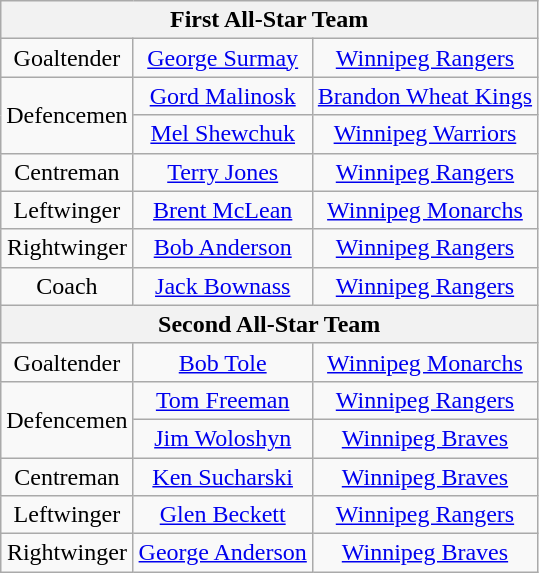<table class="wikitable" style="text-align:center">
<tr>
<th colspan="6">First All-Star Team</th>
</tr>
<tr>
<td>Goaltender</td>
<td><a href='#'>George Surmay</a></td>
<td><a href='#'>Winnipeg Rangers</a></td>
</tr>
<tr>
<td rowspan="2">Defencemen</td>
<td><a href='#'>Gord Malinosk</a></td>
<td><a href='#'>Brandon Wheat Kings</a></td>
</tr>
<tr>
<td><a href='#'>Mel Shewchuk</a></td>
<td><a href='#'>Winnipeg Warriors</a></td>
</tr>
<tr>
<td>Centreman</td>
<td><a href='#'>Terry Jones</a></td>
<td><a href='#'>Winnipeg Rangers</a></td>
</tr>
<tr>
<td>Leftwinger</td>
<td><a href='#'>Brent McLean</a></td>
<td><a href='#'>Winnipeg Monarchs</a></td>
</tr>
<tr>
<td>Rightwinger</td>
<td><a href='#'>Bob Anderson</a></td>
<td><a href='#'>Winnipeg Rangers</a></td>
</tr>
<tr>
<td>Coach</td>
<td><a href='#'>Jack Bownass</a></td>
<td><a href='#'>Winnipeg Rangers</a></td>
</tr>
<tr>
<th colspan="6">Second All-Star Team</th>
</tr>
<tr>
<td>Goaltender</td>
<td><a href='#'>Bob Tole</a></td>
<td><a href='#'>Winnipeg Monarchs</a></td>
</tr>
<tr>
<td rowspan="2">Defencemen</td>
<td><a href='#'>Tom Freeman</a></td>
<td><a href='#'>Winnipeg Rangers</a></td>
</tr>
<tr>
<td><a href='#'>Jim Woloshyn</a></td>
<td><a href='#'>Winnipeg Braves</a></td>
</tr>
<tr>
<td>Centreman</td>
<td><a href='#'>Ken Sucharski</a></td>
<td><a href='#'>Winnipeg Braves</a></td>
</tr>
<tr>
<td>Leftwinger</td>
<td><a href='#'>Glen Beckett</a></td>
<td><a href='#'>Winnipeg Rangers</a></td>
</tr>
<tr>
<td>Rightwinger</td>
<td><a href='#'>George Anderson</a></td>
<td><a href='#'>Winnipeg Braves</a></td>
</tr>
</table>
